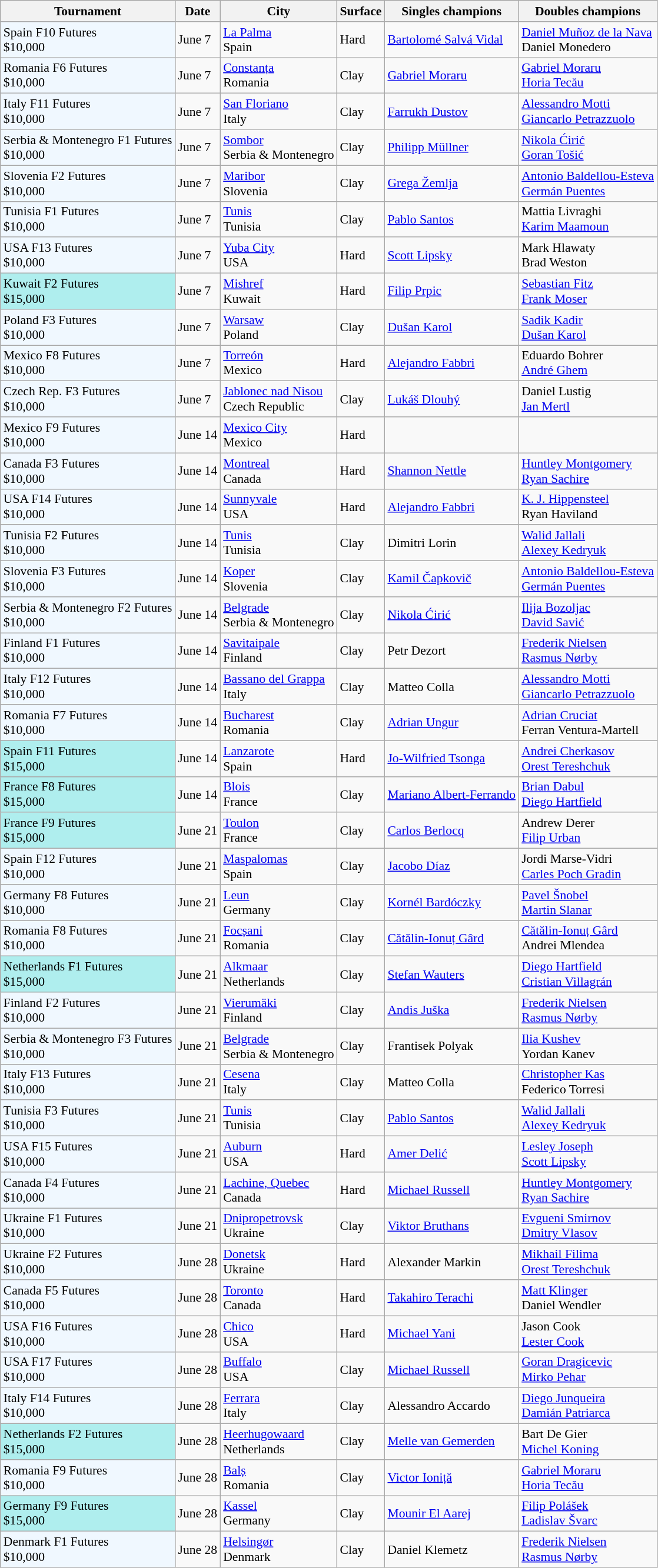<table class="sortable wikitable" style="font-size:90%">
<tr>
<th>Tournament</th>
<th>Date</th>
<th>City</th>
<th>Surface</th>
<th>Singles champions</th>
<th>Doubles champions</th>
</tr>
<tr>
<td style="background:#f0f8ff;">Spain F10 Futures<br>$10,000</td>
<td>June 7</td>
<td><a href='#'>La Palma</a><br>Spain</td>
<td>Hard</td>
<td> <a href='#'>Bartolomé Salvá Vidal</a></td>
<td> <a href='#'>Daniel Muñoz de la Nava</a><br> Daniel Monedero</td>
</tr>
<tr>
<td style="background:#f0f8ff;">Romania F6 Futures<br>$10,000</td>
<td>June 7</td>
<td><a href='#'>Constanța</a><br>Romania</td>
<td>Clay</td>
<td> <a href='#'>Gabriel Moraru</a></td>
<td> <a href='#'>Gabriel Moraru</a><br> <a href='#'>Horia Tecău</a></td>
</tr>
<tr>
<td style="background:#f0f8ff;">Italy F11 Futures<br>$10,000</td>
<td>June 7</td>
<td><a href='#'>San Floriano</a><br>Italy</td>
<td>Clay</td>
<td> <a href='#'>Farrukh Dustov</a></td>
<td> <a href='#'>Alessandro Motti</a><br> <a href='#'>Giancarlo Petrazzuolo</a></td>
</tr>
<tr>
<td style="background:#f0f8ff;">Serbia & Montenegro F1 Futures<br>$10,000</td>
<td>June 7</td>
<td><a href='#'>Sombor</a><br>Serbia & Montenegro</td>
<td>Clay</td>
<td> <a href='#'>Philipp Müllner</a></td>
<td> <a href='#'>Nikola Ćirić</a><br> <a href='#'>Goran Tošić</a></td>
</tr>
<tr>
<td style="background:#f0f8ff;">Slovenia F2 Futures<br>$10,000</td>
<td>June 7</td>
<td><a href='#'>Maribor</a><br>Slovenia</td>
<td>Clay</td>
<td> <a href='#'>Grega Žemlja</a></td>
<td> <a href='#'>Antonio Baldellou-Esteva</a><br> <a href='#'>Germán Puentes</a></td>
</tr>
<tr>
<td style="background:#f0f8ff;">Tunisia F1 Futures<br>$10,000</td>
<td>June 7</td>
<td><a href='#'>Tunis</a><br>Tunisia</td>
<td>Clay</td>
<td> <a href='#'>Pablo Santos</a></td>
<td> Mattia Livraghi<br> <a href='#'>Karim Maamoun</a></td>
</tr>
<tr>
<td style="background:#f0f8ff;">USA F13 Futures<br>$10,000</td>
<td>June 7</td>
<td><a href='#'>Yuba City</a><br>USA</td>
<td>Hard</td>
<td> <a href='#'>Scott Lipsky</a></td>
<td> Mark Hlawaty<br> Brad Weston</td>
</tr>
<tr>
<td style="background:#afeeee;">Kuwait F2 Futures<br>$15,000</td>
<td>June 7</td>
<td><a href='#'>Mishref</a><br>Kuwait</td>
<td>Hard</td>
<td> <a href='#'>Filip Prpic</a></td>
<td> <a href='#'>Sebastian Fitz</a><br> <a href='#'>Frank Moser</a></td>
</tr>
<tr>
<td style="background:#f0f8ff;">Poland F3 Futures<br>$10,000</td>
<td>June 7</td>
<td><a href='#'>Warsaw</a><br>Poland</td>
<td>Clay</td>
<td> <a href='#'>Dušan Karol</a></td>
<td> <a href='#'>Sadik Kadir</a><br> <a href='#'>Dušan Karol</a></td>
</tr>
<tr>
<td style="background:#f0f8ff;">Mexico F8 Futures<br>$10,000</td>
<td>June 7</td>
<td><a href='#'>Torreón</a><br>Mexico</td>
<td>Hard</td>
<td> <a href='#'>Alejandro Fabbri</a></td>
<td> Eduardo Bohrer<br> <a href='#'>André Ghem</a></td>
</tr>
<tr>
<td style="background:#f0f8ff;">Czech Rep. F3 Futures<br>$10,000</td>
<td>June 7</td>
<td><a href='#'>Jablonec nad Nisou</a><br>Czech Republic</td>
<td>Clay</td>
<td> <a href='#'>Lukáš Dlouhý</a></td>
<td> Daniel Lustig<br> <a href='#'>Jan Mertl</a></td>
</tr>
<tr>
<td style="background:#f0f8ff;">Mexico F9 Futures<br>$10,000</td>
<td>June 14</td>
<td><a href='#'>Mexico City</a><br>Mexico</td>
<td>Hard</td>
<td></td>
<td></td>
</tr>
<tr>
<td style="background:#f0f8ff;">Canada F3 Futures<br>$10,000</td>
<td>June 14</td>
<td><a href='#'>Montreal</a><br>Canada</td>
<td>Hard</td>
<td> <a href='#'>Shannon Nettle</a></td>
<td> <a href='#'>Huntley Montgomery</a><br> <a href='#'>Ryan Sachire</a></td>
</tr>
<tr>
<td style="background:#f0f8ff;">USA F14 Futures<br>$10,000</td>
<td>June 14</td>
<td><a href='#'>Sunnyvale</a><br>USA</td>
<td>Hard</td>
<td> <a href='#'>Alejandro Fabbri</a></td>
<td> <a href='#'>K. J. Hippensteel</a><br> Ryan Haviland</td>
</tr>
<tr>
<td style="background:#f0f8ff;">Tunisia F2 Futures<br>$10,000</td>
<td>June 14</td>
<td><a href='#'>Tunis</a><br>Tunisia</td>
<td>Clay</td>
<td> Dimitri Lorin</td>
<td> <a href='#'>Walid Jallali</a><br> <a href='#'>Alexey Kedryuk</a></td>
</tr>
<tr>
<td style="background:#f0f8ff;">Slovenia F3 Futures<br>$10,000</td>
<td>June 14</td>
<td><a href='#'>Koper</a><br>Slovenia</td>
<td>Clay</td>
<td> <a href='#'>Kamil Čapkovič</a></td>
<td> <a href='#'>Antonio Baldellou-Esteva</a><br> <a href='#'>Germán Puentes</a></td>
</tr>
<tr>
<td style="background:#f0f8ff;">Serbia & Montenegro F2 Futures<br>$10,000</td>
<td>June 14</td>
<td><a href='#'>Belgrade</a><br>Serbia & Montenegro</td>
<td>Clay</td>
<td> <a href='#'>Nikola Ćirić</a></td>
<td> <a href='#'>Ilija Bozoljac</a><br> <a href='#'>David Savić</a></td>
</tr>
<tr>
<td style="background:#f0f8ff;">Finland F1 Futures<br>$10,000</td>
<td>June 14</td>
<td><a href='#'>Savitaipale</a><br>Finland</td>
<td>Clay</td>
<td> Petr Dezort</td>
<td> <a href='#'>Frederik Nielsen</a><br> <a href='#'>Rasmus Nørby</a></td>
</tr>
<tr>
<td style="background:#f0f8ff;">Italy F12 Futures<br>$10,000</td>
<td>June 14</td>
<td><a href='#'>Bassano del Grappa</a><br>Italy</td>
<td>Clay</td>
<td> Matteo Colla</td>
<td> <a href='#'>Alessandro Motti</a><br> <a href='#'>Giancarlo Petrazzuolo</a></td>
</tr>
<tr>
<td style="background:#f0f8ff;">Romania F7 Futures<br>$10,000</td>
<td>June 14</td>
<td><a href='#'>Bucharest</a><br>Romania</td>
<td>Clay</td>
<td> <a href='#'>Adrian Ungur</a></td>
<td> <a href='#'>Adrian Cruciat</a><br> Ferran Ventura-Martell</td>
</tr>
<tr>
<td style="background:#afeeee;">Spain F11 Futures<br>$15,000</td>
<td>June 14</td>
<td><a href='#'>Lanzarote</a><br>Spain</td>
<td>Hard</td>
<td> <a href='#'>Jo-Wilfried Tsonga</a></td>
<td> <a href='#'>Andrei Cherkasov</a><br> <a href='#'>Orest Tereshchuk</a></td>
</tr>
<tr>
<td style="background:#afeeee;">France F8 Futures<br>$15,000</td>
<td>June 14</td>
<td><a href='#'>Blois</a><br>France</td>
<td>Clay</td>
<td> <a href='#'>Mariano Albert-Ferrando</a></td>
<td> <a href='#'>Brian Dabul</a><br> <a href='#'>Diego Hartfield</a></td>
</tr>
<tr>
<td style="background:#afeeee;">France F9 Futures<br>$15,000</td>
<td>June 21</td>
<td><a href='#'>Toulon</a><br>France</td>
<td>Clay</td>
<td> <a href='#'>Carlos Berlocq</a></td>
<td> Andrew Derer<br> <a href='#'>Filip Urban</a></td>
</tr>
<tr>
<td style="background:#f0f8ff;">Spain F12 Futures<br>$10,000</td>
<td>June 21</td>
<td><a href='#'>Maspalomas</a><br>Spain</td>
<td>Clay</td>
<td> <a href='#'>Jacobo Díaz</a></td>
<td> Jordi Marse-Vidri<br> <a href='#'>Carles Poch Gradin</a></td>
</tr>
<tr>
<td style="background:#f0f8ff;">Germany F8 Futures<br>$10,000</td>
<td>June 21</td>
<td><a href='#'>Leun</a><br>Germany</td>
<td>Clay</td>
<td> <a href='#'>Kornél Bardóczky</a></td>
<td> <a href='#'>Pavel Šnobel</a><br> <a href='#'>Martin Slanar</a></td>
</tr>
<tr>
<td style="background:#f0f8ff;">Romania F8 Futures<br>$10,000</td>
<td>June 21</td>
<td><a href='#'>Focșani</a><br>Romania</td>
<td>Clay</td>
<td> <a href='#'>Cătălin-Ionuț Gârd</a></td>
<td> <a href='#'>Cătălin-Ionuț Gârd</a><br> Andrei Mlendea</td>
</tr>
<tr>
<td style="background:#afeeee;">Netherlands F1 Futures<br>$15,000</td>
<td>June 21</td>
<td><a href='#'>Alkmaar</a><br>Netherlands</td>
<td>Clay</td>
<td> <a href='#'>Stefan Wauters</a></td>
<td> <a href='#'>Diego Hartfield</a><br> <a href='#'>Cristian Villagrán</a></td>
</tr>
<tr>
<td style="background:#f0f8ff;">Finland F2 Futures<br>$10,000</td>
<td>June 21</td>
<td><a href='#'>Vierumäki</a><br>Finland</td>
<td>Clay</td>
<td> <a href='#'>Andis Juška</a></td>
<td> <a href='#'>Frederik Nielsen</a><br> <a href='#'>Rasmus Nørby</a></td>
</tr>
<tr>
<td style="background:#f0f8ff;">Serbia & Montenegro F3 Futures<br>$10,000</td>
<td>June 21</td>
<td><a href='#'>Belgrade</a><br>Serbia & Montenegro</td>
<td>Clay</td>
<td> Frantisek Polyak</td>
<td> <a href='#'>Ilia Kushev</a><br> Yordan Kanev</td>
</tr>
<tr>
<td style="background:#f0f8ff;">Italy F13 Futures<br>$10,000</td>
<td>June 21</td>
<td><a href='#'>Cesena</a><br>Italy</td>
<td>Clay</td>
<td> Matteo Colla</td>
<td> <a href='#'>Christopher Kas</a><br> Federico Torresi</td>
</tr>
<tr>
<td style="background:#f0f8ff;">Tunisia F3 Futures<br>$10,000</td>
<td>June 21</td>
<td><a href='#'>Tunis</a><br>Tunisia</td>
<td>Clay</td>
<td> <a href='#'>Pablo Santos</a></td>
<td> <a href='#'>Walid Jallali</a><br> <a href='#'>Alexey Kedryuk</a></td>
</tr>
<tr>
<td style="background:#f0f8ff;">USA F15 Futures<br>$10,000</td>
<td>June 21</td>
<td><a href='#'>Auburn</a><br>USA</td>
<td>Hard</td>
<td> <a href='#'>Amer Delić</a></td>
<td> <a href='#'>Lesley Joseph</a><br> <a href='#'>Scott Lipsky</a></td>
</tr>
<tr>
<td style="background:#f0f8ff;">Canada F4 Futures<br>$10,000</td>
<td>June 21</td>
<td><a href='#'>Lachine, Quebec</a><br>Canada</td>
<td>Hard</td>
<td> <a href='#'>Michael Russell</a></td>
<td> <a href='#'>Huntley Montgomery</a><br> <a href='#'>Ryan Sachire</a></td>
</tr>
<tr>
<td style="background:#f0f8ff;">Ukraine F1 Futures<br>$10,000</td>
<td>June 21</td>
<td><a href='#'>Dnipropetrovsk</a><br>Ukraine</td>
<td>Clay</td>
<td> <a href='#'>Viktor Bruthans</a></td>
<td> <a href='#'>Evgueni Smirnov</a><br> <a href='#'>Dmitry Vlasov</a></td>
</tr>
<tr>
<td style="background:#f0f8ff;">Ukraine F2 Futures<br>$10,000</td>
<td>June 28</td>
<td><a href='#'>Donetsk</a><br>Ukraine</td>
<td>Hard</td>
<td> Alexander Markin</td>
<td> <a href='#'>Mikhail Filima</a><br> <a href='#'>Orest Tereshchuk</a></td>
</tr>
<tr>
<td style="background:#f0f8ff;">Canada F5 Futures<br>$10,000</td>
<td>June 28</td>
<td><a href='#'>Toronto</a><br>Canada</td>
<td>Hard</td>
<td> <a href='#'>Takahiro Terachi</a></td>
<td> <a href='#'>Matt Klinger</a><br> Daniel Wendler</td>
</tr>
<tr>
<td style="background:#f0f8ff;">USA F16 Futures<br>$10,000</td>
<td>June 28</td>
<td><a href='#'>Chico</a><br>USA</td>
<td>Hard</td>
<td> <a href='#'>Michael Yani</a></td>
<td> Jason Cook<br> <a href='#'>Lester Cook</a></td>
</tr>
<tr>
<td style="background:#f0f8ff;">USA F17 Futures<br>$10,000</td>
<td>June 28</td>
<td><a href='#'>Buffalo</a><br>USA</td>
<td>Clay</td>
<td> <a href='#'>Michael Russell</a></td>
<td> <a href='#'>Goran Dragicevic</a><br> <a href='#'>Mirko Pehar</a></td>
</tr>
<tr>
<td style="background:#f0f8ff;">Italy F14 Futures<br>$10,000</td>
<td>June 28</td>
<td><a href='#'>Ferrara</a><br>Italy</td>
<td>Clay</td>
<td> Alessandro Accardo</td>
<td> <a href='#'>Diego Junqueira</a><br> <a href='#'>Damián Patriarca</a></td>
</tr>
<tr>
<td style="background:#afeeee;">Netherlands F2 Futures<br>$15,000</td>
<td>June 28</td>
<td><a href='#'>Heerhugowaard</a><br>Netherlands</td>
<td>Clay</td>
<td> <a href='#'>Melle van Gemerden</a></td>
<td> Bart De Gier<br> <a href='#'>Michel Koning</a></td>
</tr>
<tr>
<td style="background:#f0f8ff;">Romania F9 Futures<br>$10,000</td>
<td>June 28</td>
<td><a href='#'>Balș</a><br>Romania</td>
<td>Clay</td>
<td> <a href='#'>Victor Ioniță</a></td>
<td> <a href='#'>Gabriel Moraru</a><br> <a href='#'>Horia Tecău</a></td>
</tr>
<tr>
<td style="background:#afeeee;">Germany F9 Futures<br>$15,000</td>
<td>June 28</td>
<td><a href='#'>Kassel</a><br>Germany</td>
<td>Clay</td>
<td> <a href='#'>Mounir El Aarej</a></td>
<td> <a href='#'>Filip Polášek</a><br> <a href='#'>Ladislav Švarc</a></td>
</tr>
<tr>
<td style="background:#f0f8ff;">Denmark F1 Futures<br>$10,000</td>
<td>June 28</td>
<td><a href='#'>Helsingør</a><br>Denmark</td>
<td>Clay</td>
<td> Daniel Klemetz</td>
<td> <a href='#'>Frederik Nielsen</a><br> <a href='#'>Rasmus Nørby</a></td>
</tr>
</table>
